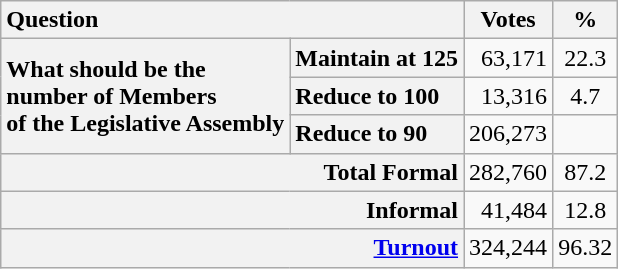<table class="wikitable" align="center">
<tr ---->
<th colspan="2" style="text-align:left">Question</th>
<th>Votes</th>
<th>%</th>
</tr>
<tr>
<th rowspan="3" style="text-align:left">What should be the<br>number of Members<br>of the Legislative Assembly</th>
<th style="text-align:left">Maintain at 125</th>
<td align="right">63,171</td>
<td align="center">22.3</td>
</tr>
<tr>
<th style="text-align:left">Reduce to 100</th>
<td align="right">13,316</td>
<td align="center">4.7</td>
</tr>
<tr>
<th style="text-align:left">Reduce to 90</th>
<td align="right">206,273</td>
<td></td>
</tr>
<tr>
<th colspan="2" style="text-align:right">Total Formal</th>
<td align="right">282,760</td>
<td align="center">87.2</td>
</tr>
<tr>
<th colspan="2" style="text-align:right">Informal</th>
<td align="right">41,484</td>
<td align="center">12.8</td>
</tr>
<tr>
<th colspan="2" style="text-align:right"><a href='#'>Turnout</a></th>
<td align="right">324,244</td>
<td align="center">96.32</td>
</tr>
</table>
